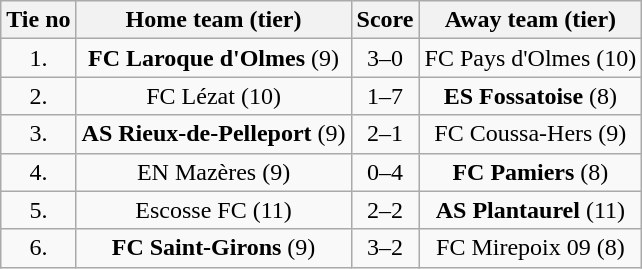<table class="wikitable" style="text-align: center">
<tr>
<th>Tie no</th>
<th>Home team (tier)</th>
<th>Score</th>
<th>Away team (tier)</th>
</tr>
<tr>
<td>1.</td>
<td><strong>FC Laroque d'Olmes</strong> (9)</td>
<td>3–0</td>
<td>FC Pays d'Olmes (10)</td>
</tr>
<tr>
<td>2.</td>
<td>FC Lézat (10)</td>
<td>1–7</td>
<td><strong>ES Fossatoise</strong> (8)</td>
</tr>
<tr>
<td>3.</td>
<td><strong>AS Rieux-de-Pelleport</strong> (9)</td>
<td>2–1</td>
<td>FC Coussa-Hers (9)</td>
</tr>
<tr>
<td>4.</td>
<td>EN Mazères (9)</td>
<td>0–4</td>
<td><strong>FC Pamiers</strong> (8)</td>
</tr>
<tr>
<td>5.</td>
<td>Escosse FC (11)</td>
<td>2–2 </td>
<td><strong>AS Plantaurel</strong> (11)</td>
</tr>
<tr>
<td>6.</td>
<td><strong>FC Saint-Girons</strong> (9)</td>
<td>3–2</td>
<td>FC Mirepoix 09 (8)</td>
</tr>
</table>
